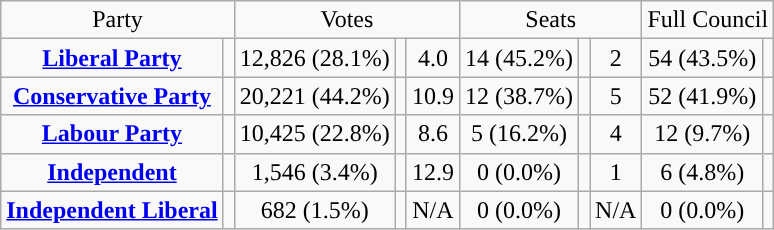<table class=wikitable style="text-align:center;">
<tr>
<td colspan=2>Party</td>
<td colspan=3>Votes</td>
<td colspan=3>Seats</td>
<td colspan=3>Full Council</td>
</tr>
<tr>
<td><strong><a href='#'>Liberal Party</a></strong></td>
<td style="background:"></td>
<td>12,826 (28.1%)</td>
<td></td>
<td> 4.0</td>
<td>14 (45.2%)</td>
<td></td>
<td> 2</td>
<td>54 (43.5%)</td>
<td></td>
</tr>
<tr>
<td><strong><a href='#'>Conservative Party</a></strong></td>
<td style="background:"></td>
<td>20,221 (44.2%)</td>
<td></td>
<td> 10.9</td>
<td>12 (38.7%)</td>
<td></td>
<td> 5</td>
<td>52 (41.9%)</td>
<td></td>
</tr>
<tr>
<td><strong><a href='#'>Labour Party</a></strong></td>
<td style="background:"></td>
<td>10,425 (22.8%)</td>
<td></td>
<td> 8.6</td>
<td>5 (16.2%)</td>
<td></td>
<td> 4</td>
<td>12 (9.7%)</td>
<td></td>
</tr>
<tr>
<td><strong><a href='#'>Independent</a></strong></td>
<td style="background:"></td>
<td>1,546 (3.4%)</td>
<td></td>
<td> 12.9</td>
<td>0 (0.0%)</td>
<td></td>
<td> 1</td>
<td>6 (4.8%)</td>
<td></td>
</tr>
<tr>
<td><strong><a href='#'>Independent Liberal</a></strong></td>
<td style="background:"></td>
<td>682 (1.5%)</td>
<td></td>
<td>N/A</td>
<td>0 (0.0%)</td>
<td></td>
<td>N/A</td>
<td>0 (0.0%)</td>
<td></td>
</tr>
</table>
